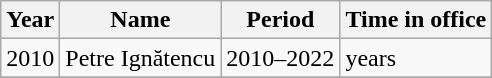<table class="wikitable sortable">
<tr>
<th>Year</th>
<th>Name</th>
<th class="unsortable">Period</th>
<th>Time in office</th>
</tr>
<tr>
<td>2010</td>
<td>Petre Ignătencu</td>
<td>2010–2022</td>
<td> years</td>
</tr>
<tr>
</tr>
</table>
